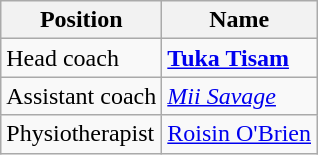<table class="wikitable sortable" style="text-align:center">
<tr>
<th>Position</th>
<th>Name</th>
</tr>
<tr>
<td style="text-align:left;">Head coach</td>
<td style="text-align:left;"> <strong><a href='#'>Tuka Tisam</a></strong></td>
</tr>
<tr>
<td style="text-align:left;">Assistant coach</td>
<td style="text-align:left;"> <em><a href='#'>Mii Savage</a></em></td>
</tr>
<tr>
<td style="text-align:left;">Physiotherapist</td>
<td style="text-align:left;"> <a href='#'>Roisin O'Brien</a><br></td>
</tr>
</table>
